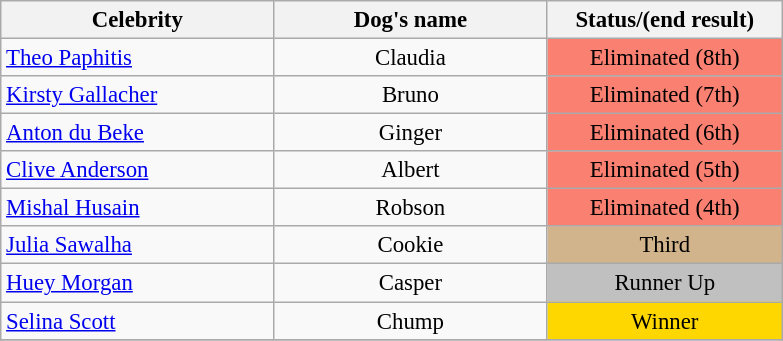<table class="wikitable" style="font-size: 95%;">
<tr>
<th width="175">Celebrity</th>
<th width="175">Dog's name</th>
<th width="150">Status/(end result)</th>
</tr>
<tr>
<td><a href='#'>Theo Paphitis</a></td>
<td align="center">Claudia</td>
<td bgcolor="fa8072" align="center">Eliminated (8th)</td>
</tr>
<tr>
<td><a href='#'>Kirsty Gallacher</a></td>
<td align="center">Bruno</td>
<td bgcolor="fa8072" align="center">Eliminated (7th)</td>
</tr>
<tr>
<td><a href='#'>Anton du Beke</a></td>
<td align="center">Ginger</td>
<td bgcolor="fa8072" align="center">Eliminated (6th)</td>
</tr>
<tr>
<td><a href='#'>Clive Anderson</a></td>
<td align="center">Albert</td>
<td bgcolor="fa8072" align="center">Eliminated (5th)</td>
</tr>
<tr>
<td><a href='#'>Mishal Husain</a></td>
<td align="center">Robson</td>
<td bgcolor="fa8072" align="center">Eliminated (4th)</td>
</tr>
<tr>
<td><a href='#'>Julia Sawalha</a></td>
<td align="center">Cookie</td>
<td bgcolor="tan" align="center">Third</td>
</tr>
<tr>
<td><a href='#'>Huey Morgan</a></td>
<td align="center">Casper</td>
<td bgcolor="silver" align="center">Runner Up</td>
</tr>
<tr>
<td><a href='#'>Selina Scott</a></td>
<td align="center">Chump</td>
<td bgcolor="gold" align="center">Winner</td>
</tr>
<tr>
</tr>
</table>
